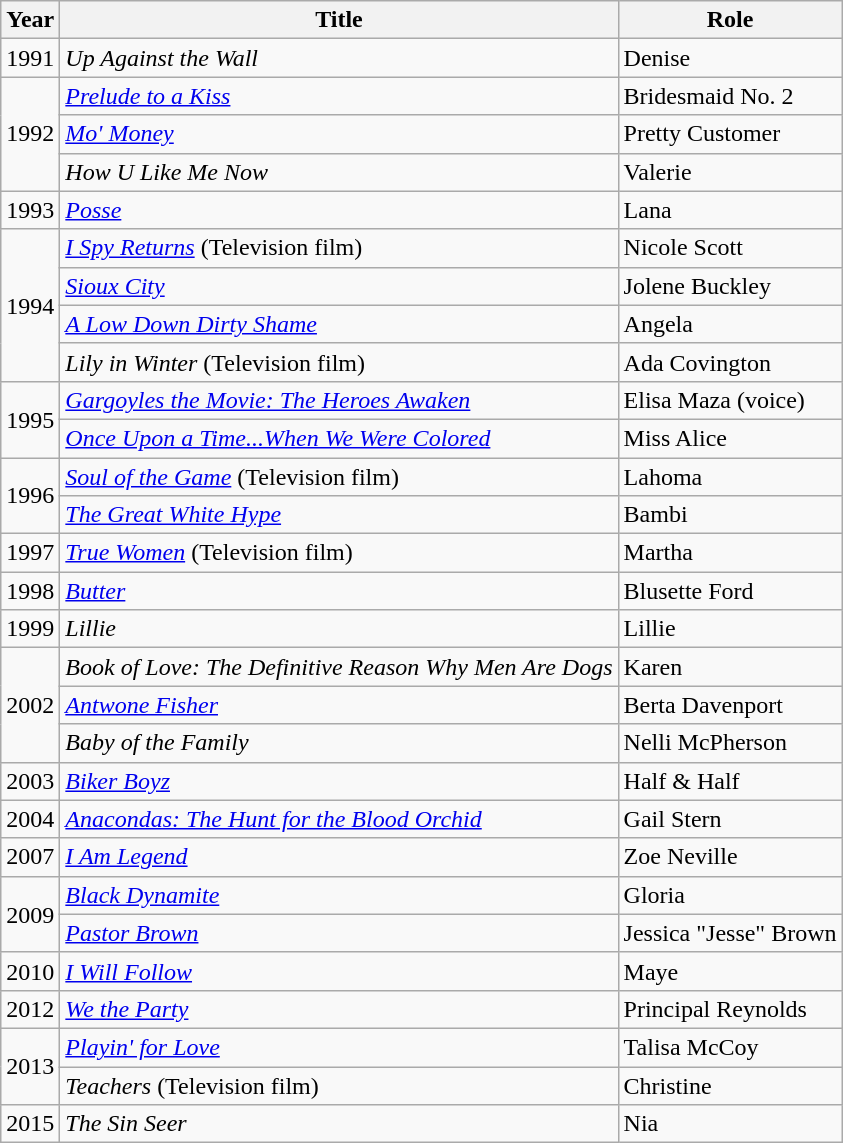<table class="wikitable sortable">
<tr>
<th>Year</th>
<th>Title</th>
<th>Role</th>
</tr>
<tr>
<td>1991</td>
<td><em>Up Against the Wall</em></td>
<td>Denise</td>
</tr>
<tr>
<td rowspan="3">1992</td>
<td><em><a href='#'>Prelude to a Kiss</a></em></td>
<td>Bridesmaid No. 2</td>
</tr>
<tr>
<td><em><a href='#'>Mo' Money</a></em></td>
<td>Pretty Customer</td>
</tr>
<tr>
<td><em>How U Like Me Now</em></td>
<td>Valerie</td>
</tr>
<tr>
<td>1993</td>
<td><em><a href='#'>Posse</a></em></td>
<td>Lana</td>
</tr>
<tr>
<td rowspan="4">1994</td>
<td><em><a href='#'>I Spy Returns</a></em> (Television film)</td>
<td>Nicole Scott</td>
</tr>
<tr>
<td><em><a href='#'>Sioux City</a></em></td>
<td>Jolene Buckley</td>
</tr>
<tr>
<td><em><a href='#'>A Low Down Dirty Shame</a></em></td>
<td>Angela</td>
</tr>
<tr>
<td><em>Lily in Winter</em> (Television film)</td>
<td>Ada Covington</td>
</tr>
<tr>
<td rowspan="2">1995</td>
<td><em><a href='#'>Gargoyles the Movie: The Heroes Awaken</a></em></td>
<td>Elisa Maza (voice)</td>
</tr>
<tr>
<td><em><a href='#'>Once Upon a Time...When We Were Colored</a></em></td>
<td>Miss Alice</td>
</tr>
<tr>
<td rowspan="2">1996</td>
<td><em><a href='#'>Soul of the Game</a></em> (Television film)</td>
<td>Lahoma</td>
</tr>
<tr>
<td><em><a href='#'>The Great White Hype</a></em></td>
<td>Bambi</td>
</tr>
<tr>
<td>1997</td>
<td><em><a href='#'>True Women</a></em> (Television film)</td>
<td>Martha</td>
</tr>
<tr>
<td>1998</td>
<td><em><a href='#'>Butter</a></em></td>
<td>Blusette Ford</td>
</tr>
<tr>
<td>1999</td>
<td><em>Lillie</em></td>
<td>Lillie</td>
</tr>
<tr>
<td rowspan="3">2002</td>
<td><em>Book of Love: The Definitive Reason Why Men Are Dogs</em></td>
<td>Karen</td>
</tr>
<tr>
<td><em><a href='#'>Antwone Fisher</a></em></td>
<td>Berta Davenport</td>
</tr>
<tr>
<td><em>Baby of the Family</em></td>
<td>Nelli McPherson</td>
</tr>
<tr>
<td>2003</td>
<td><em><a href='#'>Biker Boyz</a></em></td>
<td>Half & Half</td>
</tr>
<tr>
<td>2004</td>
<td><em><a href='#'>Anacondas: The Hunt for the Blood Orchid</a></em></td>
<td>Gail Stern</td>
</tr>
<tr>
<td>2007</td>
<td><em><a href='#'>I Am Legend</a></em></td>
<td>Zoe Neville</td>
</tr>
<tr>
<td rowspan="2">2009</td>
<td><em><a href='#'>Black Dynamite</a></em></td>
<td>Gloria</td>
</tr>
<tr>
<td><em><a href='#'>Pastor Brown</a></em></td>
<td>Jessica "Jesse" Brown</td>
</tr>
<tr>
<td>2010</td>
<td><em><a href='#'>I Will Follow</a></em></td>
<td>Maye</td>
</tr>
<tr>
<td>2012</td>
<td><em><a href='#'>We the Party</a></em></td>
<td>Principal Reynolds</td>
</tr>
<tr>
<td rowspan="2">2013</td>
<td><em><a href='#'>Playin' for Love</a></em></td>
<td>Talisa McCoy</td>
</tr>
<tr>
<td><em>Teachers</em> (Television film)</td>
<td>Christine</td>
</tr>
<tr>
<td>2015</td>
<td><em>The Sin Seer</em></td>
<td>Nia</td>
</tr>
</table>
